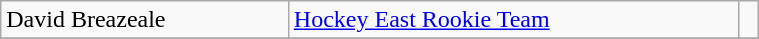<table class="wikitable" width=40%>
<tr>
<td>David Breazeale</td>
<td rowspan=1><a href='#'>Hockey East Rookie Team</a></td>
<td rowspan=1></td>
</tr>
<tr>
</tr>
</table>
